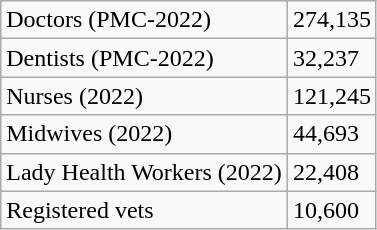<table class="wikitable floatright">
<tr>
<td>Doctors (PMC-2022)</td>
<td>274,135</td>
</tr>
<tr>
<td>Dentists (PMC-2022)</td>
<td>32,237</td>
</tr>
<tr>
<td>Nurses (2022)</td>
<td>121,245</td>
</tr>
<tr>
<td>Midwives (2022)</td>
<td>44,693</td>
</tr>
<tr>
<td>Lady Health Workers (2022)</td>
<td>22,408</td>
</tr>
<tr>
<td>Registered vets</td>
<td>10,600</td>
</tr>
</table>
